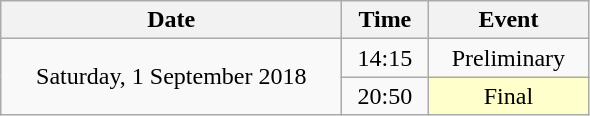<table class = "wikitable" style="text-align:center;">
<tr>
<th width=220>Date</th>
<th width=50>Time</th>
<th width=100>Event</th>
</tr>
<tr>
<td rowspan=2>Saturday, 1 September 2018</td>
<td>14:15</td>
<td>Preliminary</td>
</tr>
<tr>
<td>20:50</td>
<td bgcolor=ffffcc>Final</td>
</tr>
</table>
